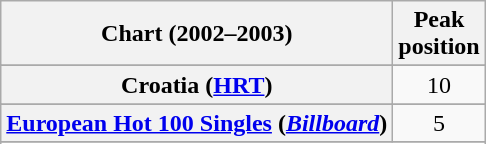<table class="wikitable sortable plainrowheaders" style="text-align:center">
<tr>
<th>Chart (2002–2003)</th>
<th>Peak<br>position</th>
</tr>
<tr>
</tr>
<tr>
</tr>
<tr>
</tr>
<tr>
</tr>
<tr>
</tr>
<tr>
<th scope=row>Croatia (<a href='#'>HRT</a>)</th>
<td>10</td>
</tr>
<tr>
</tr>
<tr>
<th scope="row"><a href='#'>European Hot 100 Singles</a> (<em><a href='#'>Billboard</a></em>)</th>
<td>5</td>
</tr>
<tr>
</tr>
<tr>
</tr>
<tr>
</tr>
<tr>
</tr>
<tr>
</tr>
<tr>
</tr>
<tr>
</tr>
<tr>
</tr>
<tr>
</tr>
<tr>
</tr>
<tr>
</tr>
<tr>
</tr>
<tr>
</tr>
<tr>
</tr>
<tr>
</tr>
<tr>
</tr>
<tr>
</tr>
<tr>
</tr>
<tr>
</tr>
</table>
